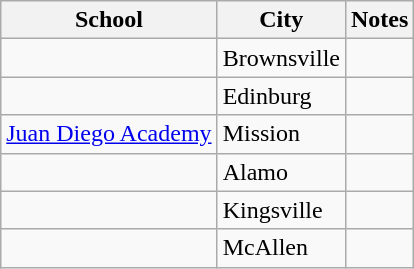<table class="wikitable">
<tr>
<th>School</th>
<th>City</th>
<th>Notes</th>
</tr>
<tr>
<td></td>
<td>Brownsville</td>
<td></td>
</tr>
<tr>
<td></td>
<td>Edinburg</td>
<td></td>
</tr>
<tr>
<td><a href='#'>Juan Diego Academy</a></td>
<td>Mission</td>
<td></td>
</tr>
<tr>
<td></td>
<td>Alamo</td>
<td></td>
</tr>
<tr>
<td></td>
<td>Kingsville</td>
<td></td>
</tr>
<tr>
<td></td>
<td>McAllen</td>
<td></td>
</tr>
</table>
